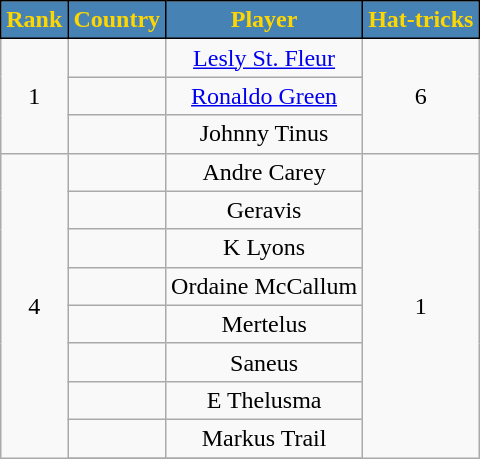<table class="wikitable" style="text-align:center;">
<tr>
<th style="background:steelblue; color:gold; border:1px solid black;">Rank</th>
<th style="background:steelblue; color:gold; border:1px solid black;">Country</th>
<th style="background:steelblue; color:gold; border:1px solid black;">Player</th>
<th style="background:steelblue; color:gold; border:1px solid black;">Hat-tricks</th>
</tr>
<tr>
<td rowspan=3>1</td>
<td></td>
<td><a href='#'>Lesly St. Fleur</a></td>
<td rowspan=3>6</td>
</tr>
<tr>
<td></td>
<td><a href='#'>Ronaldo Green</a></td>
</tr>
<tr>
<td></td>
<td>Johnny Tinus</td>
</tr>
<tr>
<td rowspan=20>4</td>
<td></td>
<td>Andre Carey</td>
<td rowspan=20>1</td>
</tr>
<tr>
<td></td>
<td>Geravis</td>
</tr>
<tr>
<td></td>
<td>K Lyons</td>
</tr>
<tr>
<td></td>
<td>Ordaine McCallum</td>
</tr>
<tr>
<td></td>
<td>Mertelus</td>
</tr>
<tr>
<td></td>
<td>Saneus</td>
</tr>
<tr>
<td></td>
<td>E Thelusma</td>
</tr>
<tr>
<td></td>
<td>Markus Trail</td>
</tr>
<tr>
</tr>
</table>
